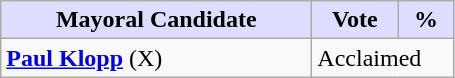<table class="wikitable">
<tr>
<th style="background:#ddf; width:200px;">Mayoral Candidate</th>
<th style="background:#ddf; width:50px;">Vote</th>
<th style="background:#ddf; width:30px;">%</th>
</tr>
<tr>
<td><strong><a href='#'>Paul Klopp</a></strong> (X)</td>
<td colspan="2">Acclaimed</td>
</tr>
</table>
